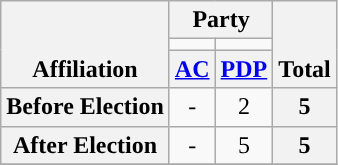<table class=wikitable style="text-align:center">
<tr style="vertical-align:bottom;">
<th rowspan=3>Affiliation</th>
<th colspan=2>Party</th>
<th rowspan=3>Total</th>
</tr>
<tr>
<td style="background-color:"></td>
<td style="background-color:"></td>
</tr>
<tr>
<th><a href='#'>AC</a></th>
<th><a href='#'>PDP</a></th>
</tr>
<tr>
<th>Before Election</th>
<td>-</td>
<td>2</td>
<th>5</th>
</tr>
<tr>
<th>After Election</th>
<td>-</td>
<td>5</td>
<th>5</th>
</tr>
<tr>
</tr>
</table>
